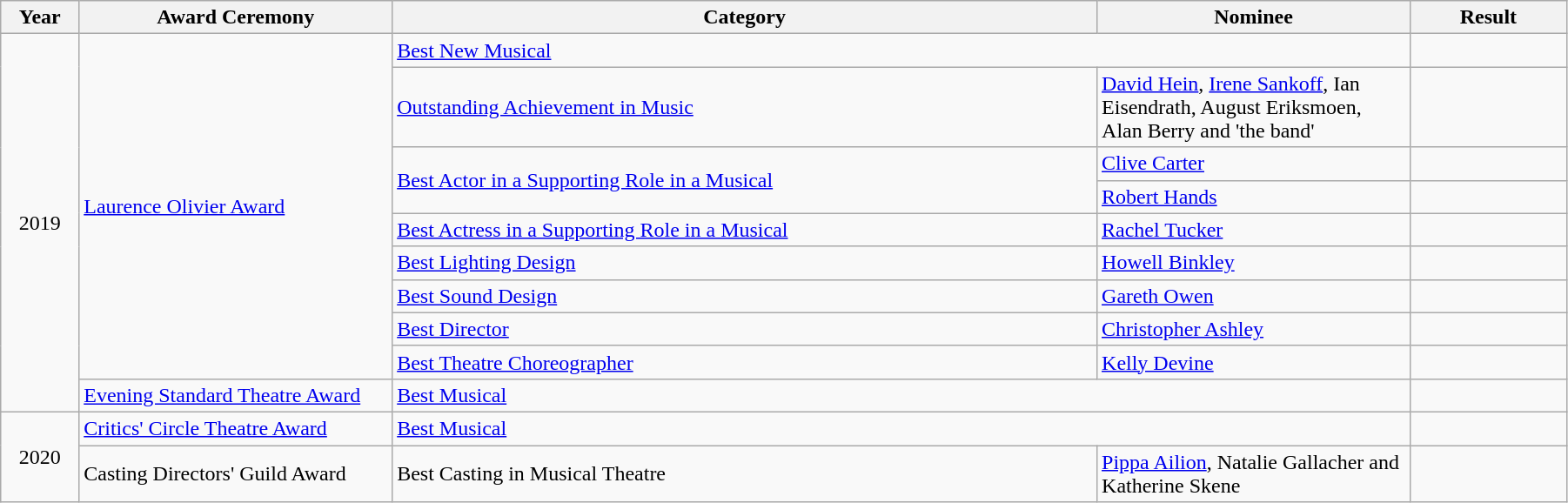<table class="wikitable" width="95%">
<tr>
<th width="5%">Year</th>
<th width="20%">Award Ceremony</th>
<th width="45%">Category</th>
<th width="20%">Nominee</th>
<th width="10%">Result</th>
</tr>
<tr>
<td rowspan="10" align="center">2019</td>
<td rowspan="9"><a href='#'>Laurence Olivier Award</a></td>
<td colspan="2"><a href='#'>Best New Musical</a></td>
<td></td>
</tr>
<tr>
<td><a href='#'>Outstanding Achievement in Music</a></td>
<td><a href='#'>David Hein</a>, <a href='#'>Irene Sankoff</a>, Ian Eisendrath, August Eriksmoen, Alan Berry and 'the band'</td>
<td></td>
</tr>
<tr>
<td rowspan="2"><a href='#'>Best Actor in a Supporting Role in a Musical</a></td>
<td><a href='#'>Clive Carter</a></td>
<td></td>
</tr>
<tr>
<td><a href='#'>Robert Hands</a></td>
<td></td>
</tr>
<tr>
<td><a href='#'>Best Actress in a Supporting Role in a Musical</a></td>
<td><a href='#'>Rachel Tucker</a></td>
<td></td>
</tr>
<tr>
<td><a href='#'>Best Lighting Design</a></td>
<td><a href='#'>Howell Binkley</a></td>
<td></td>
</tr>
<tr>
<td><a href='#'>Best Sound Design</a></td>
<td><a href='#'>Gareth Owen</a></td>
<td></td>
</tr>
<tr>
<td><a href='#'>Best Director</a></td>
<td><a href='#'>Christopher Ashley</a></td>
<td></td>
</tr>
<tr>
<td><a href='#'>Best Theatre Choreographer</a></td>
<td><a href='#'>Kelly Devine</a></td>
<td></td>
</tr>
<tr>
<td><a href='#'>Evening Standard Theatre Award</a></td>
<td colspan="2"><a href='#'>Best Musical</a></td>
<td></td>
</tr>
<tr>
<td rowspan="2" align="center">2020</td>
<td><a href='#'>Critics' Circle Theatre Award</a></td>
<td colspan="2"><a href='#'>Best Musical</a></td>
<td></td>
</tr>
<tr>
<td>Casting Directors' Guild Award</td>
<td>Best Casting in Musical Theatre</td>
<td><a href='#'>Pippa Ailion</a>, Natalie Gallacher and Katherine Skene</td>
<td></td>
</tr>
</table>
